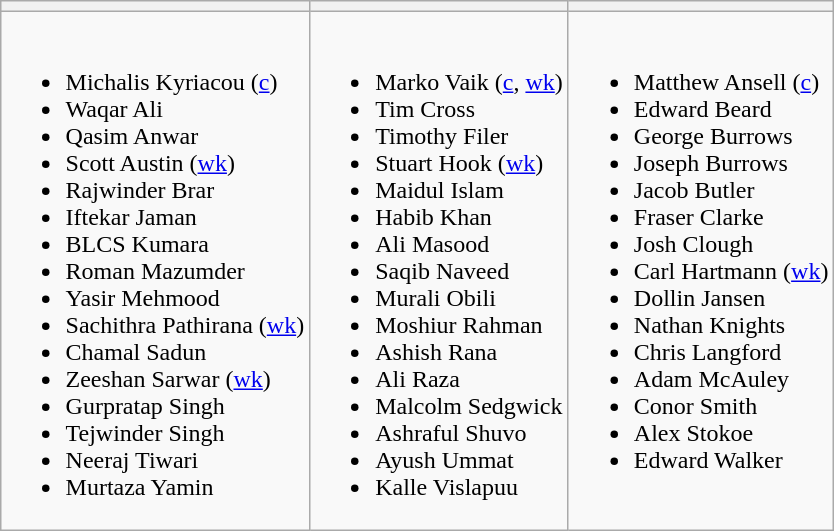<table class="wikitable" style="text-align:left; margin:auto">
<tr>
<th></th>
<th></th>
<th></th>
</tr>
<tr>
<td valign=top><br><ul><li>Michalis Kyriacou (<a href='#'>c</a>)</li><li>Waqar Ali</li><li>Qasim Anwar</li><li>Scott Austin (<a href='#'>wk</a>)</li><li>Rajwinder Brar</li><li>Iftekar Jaman</li><li>BLCS Kumara</li><li>Roman Mazumder</li><li>Yasir Mehmood</li><li>Sachithra Pathirana (<a href='#'>wk</a>)</li><li>Chamal Sadun</li><li>Zeeshan Sarwar (<a href='#'>wk</a>)</li><li>Gurpratap Singh</li><li>Tejwinder Singh</li><li>Neeraj Tiwari</li><li>Murtaza Yamin</li></ul></td>
<td valign=top><br><ul><li>Marko Vaik (<a href='#'>c</a>, <a href='#'>wk</a>)</li><li>Tim Cross</li><li>Timothy Filer</li><li>Stuart Hook (<a href='#'>wk</a>)</li><li>Maidul Islam</li><li>Habib Khan</li><li>Ali Masood</li><li>Saqib Naveed</li><li>Murali Obili</li><li>Moshiur Rahman</li><li>Ashish Rana</li><li>Ali Raza</li><li>Malcolm Sedgwick</li><li>Ashraful Shuvo</li><li>Ayush Ummat</li><li>Kalle Vislapuu</li></ul></td>
<td valign=top><br><ul><li>Matthew Ansell (<a href='#'>c</a>)</li><li>Edward Beard</li><li>George Burrows</li><li>Joseph Burrows</li><li>Jacob Butler</li><li>Fraser Clarke</li><li>Josh Clough</li><li>Carl Hartmann (<a href='#'>wk</a>)</li><li>Dollin Jansen</li><li>Nathan Knights</li><li>Chris Langford</li><li>Adam McAuley</li><li>Conor Smith</li><li>Alex Stokoe</li><li>Edward Walker</li></ul></td>
</tr>
</table>
